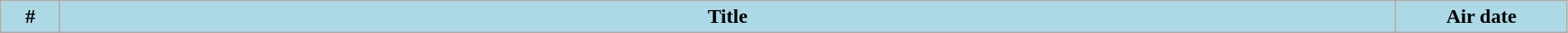<table class="wikitable plainrowheaders" style="width:99%; background:#fff;">
<tr>
<th style="background:#add8e6; width:40px;">#</th>
<th style="background: #add8e6;">Title</th>
<th style="background:#add8e6; width:130px;">Air date<br>








































































</th>
</tr>
</table>
